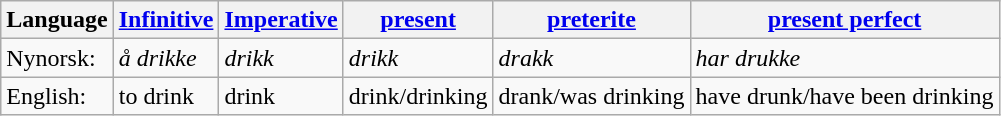<table class="wikitable">
<tr>
<th>Language</th>
<th><a href='#'>Infinitive</a></th>
<th><a href='#'>Imperative</a></th>
<th><a href='#'>present</a></th>
<th><a href='#'>preterite</a></th>
<th><a href='#'>present perfect</a></th>
</tr>
<tr>
<td>Nynorsk:</td>
<td><em>å drikke</em></td>
<td><em>drikk</em></td>
<td><em>drikk</em></td>
<td><em>drakk</em></td>
<td><em>har drukke</em></td>
</tr>
<tr>
<td>English:</td>
<td>to drink</td>
<td>drink</td>
<td>drink/drinking</td>
<td>drank/was drinking</td>
<td>have drunk/have been drinking</td>
</tr>
</table>
